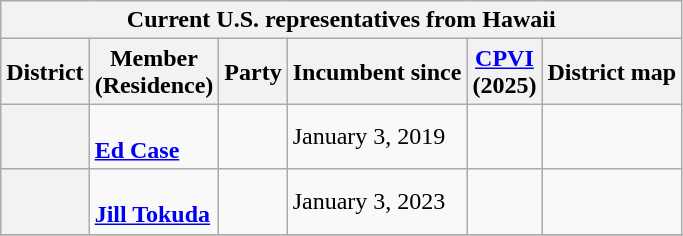<table class="wikitable sortable">
<tr>
<th colspan=6>Current U.S. representatives from Hawaii</th>
</tr>
<tr>
<th>District</th>
<th>Member<br>(Residence)</th>
<th>Party</th>
<th data-sort-type="date">Incumbent since</th>
<th data-sort-type="number"><a href='#'>CPVI</a><br>(2025)</th>
<th class="unsortable">District map</th>
</tr>
<tr>
<th></th>
<td data-sort-value="Case, Ed"><br><strong><a href='#'>Ed Case</a></strong><br></td>
<td></td>
<td>January 3, 2019</td>
<td></td>
<td></td>
</tr>
<tr>
<th></th>
<td data-sort-value="Tokuda, Jill"><br><strong><a href='#'>Jill Tokuda</a></strong><br></td>
<td></td>
<td>January 3, 2023</td>
<td></td>
<td></td>
</tr>
<tr>
</tr>
</table>
